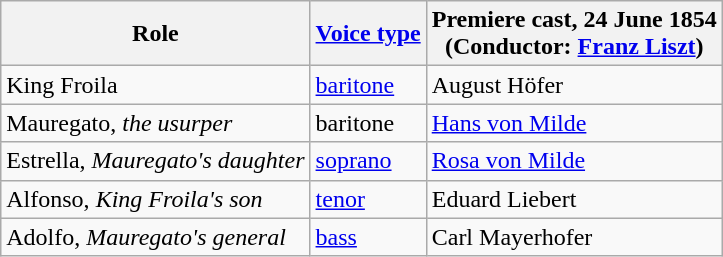<table class="wikitable">
<tr>
<th>Role</th>
<th><a href='#'>Voice type</a></th>
<th>Premiere cast, 24 June 1854<br>(Conductor: <a href='#'>Franz Liszt</a>)</th>
</tr>
<tr>
<td>King Froila</td>
<td><a href='#'>baritone</a></td>
<td>August Höfer</td>
</tr>
<tr>
<td>Mauregato, <em>the usurper</em></td>
<td>baritone</td>
<td><a href='#'>Hans von Milde</a></td>
</tr>
<tr>
<td>Estrella, <em>Mauregato's daughter</em></td>
<td><a href='#'>soprano</a></td>
<td><a href='#'>Rosa von Milde</a></td>
</tr>
<tr>
<td>Alfonso, <em>King Froila's son</em></td>
<td><a href='#'>tenor</a></td>
<td>Eduard Liebert</td>
</tr>
<tr>
<td>Adolfo, <em>Mauregato's general</em></td>
<td><a href='#'>bass</a></td>
<td>Carl Mayerhofer</td>
</tr>
</table>
